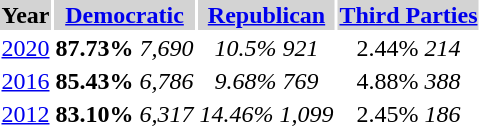<table>
<tr style="background:lightgrey;">
<th>Year</th>
<th><a href='#'>Democratic</a></th>
<th><a href='#'>Republican</a></th>
<th><a href='#'>Third Parties</a></th>
</tr>
<tr>
<td align="center" ><a href='#'>2020</a></td>
<td align="center" ><strong>87.73%</strong> <em>7,690</em></td>
<td align="center" ><em>10.5%</em> <em>921</em></td>
<td align="center" >2.44% <em>214</em></td>
</tr>
<tr>
<td align="center" ><a href='#'>2016</a></td>
<td align="center" ><strong>85.43%</strong> <em>6,786</em></td>
<td align="center" ><em>9.68%</em> <em>769</em></td>
<td align="center" >4.88% <em>388</em></td>
</tr>
<tr>
<td align="center" ><a href='#'>2012</a></td>
<td align="center" ><strong>83.10%</strong> <em>6,317</em></td>
<td align="center" ><em>14.46%</em> <em>1,099</em></td>
<td align="center" >2.45% <em>186</em></td>
</tr>
<tr>
</tr>
</table>
